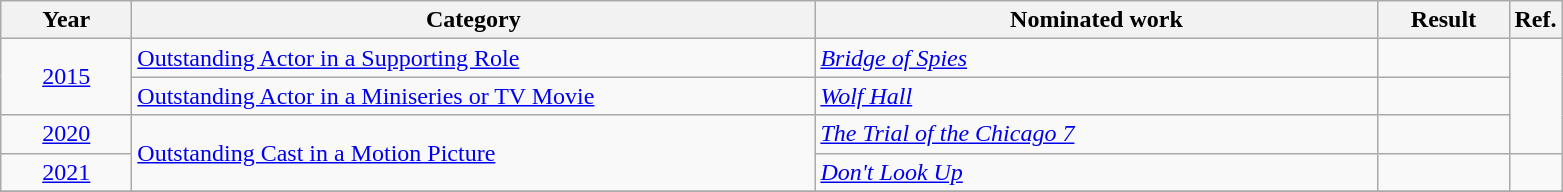<table class=wikitable>
<tr>
<th scope="col" style="width:5em;">Year</th>
<th scope="col" style="width:28em;">Category</th>
<th scope="col" style="width:23em;">Nominated work</th>
<th scope="col" style="width:5em;">Result</th>
<th>Ref.</th>
</tr>
<tr>
<td style="text-align:center;", rowspan="2"><a href='#'>2015</a></td>
<td><a href='#'>Outstanding Actor in a Supporting Role</a></td>
<td><em><a href='#'>Bridge of Spies</a></em></td>
<td></td>
<td style="text-align:center;" rowspan=3></td>
</tr>
<tr>
<td><a href='#'>Outstanding Actor in a Miniseries or TV Movie</a></td>
<td><em><a href='#'>Wolf Hall</a></em></td>
<td></td>
</tr>
<tr>
<td style="text-align:center;", rowspan="1"><a href='#'>2020</a></td>
<td rowspan=2><a href='#'>Outstanding Cast in a Motion Picture</a></td>
<td><em><a href='#'>The Trial of the Chicago 7</a></em></td>
<td></td>
</tr>
<tr>
<td style="text-align:center;", rowspan="1"><a href='#'>2021</a></td>
<td><em><a href='#'>Don't Look Up</a></em></td>
<td></td>
<td style="text-align:center;"></td>
</tr>
<tr>
</tr>
</table>
